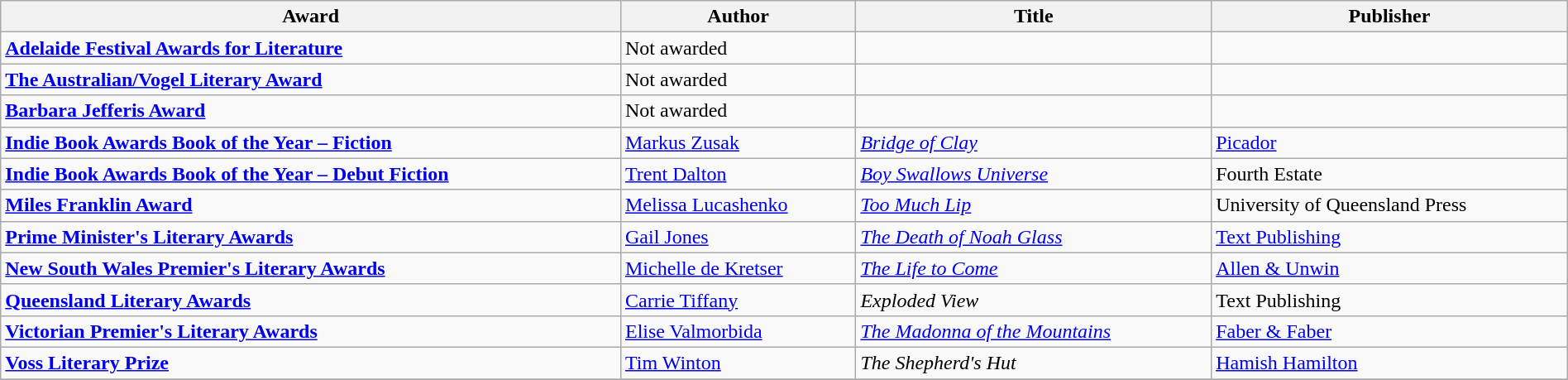<table class="wikitable" width=100%>
<tr>
<th>Award</th>
<th>Author</th>
<th>Title</th>
<th>Publisher</th>
</tr>
<tr>
<td><strong><a href='#'>Adelaide Festival Awards for Literature</a></strong></td>
<td>Not awarded</td>
<td></td>
<td></td>
</tr>
<tr>
<td><strong><a href='#'>The Australian/Vogel Literary Award</a></strong></td>
<td>Not awarded</td>
<td></td>
<td></td>
</tr>
<tr>
<td><strong><a href='#'>Barbara Jefferis Award</a></strong></td>
<td>Not awarded</td>
<td></td>
<td></td>
</tr>
<tr>
<td><strong><a href='#'>Indie Book Awards Book of the Year – Fiction</a></strong></td>
<td><a href='#'>Markus Zusak</a></td>
<td><em><a href='#'>Bridge of Clay</a></em></td>
<td><a href='#'>Picador</a></td>
</tr>
<tr>
<td><strong><a href='#'>Indie Book Awards Book of the Year – Debut Fiction</a></strong></td>
<td><a href='#'>Trent Dalton</a></td>
<td><em><a href='#'>Boy Swallows Universe</a></em></td>
<td>Fourth Estate</td>
</tr>
<tr>
<td><strong><a href='#'>Miles Franklin Award</a></strong></td>
<td><a href='#'>Melissa Lucashenko</a></td>
<td><em><a href='#'>Too Much Lip</a></em></td>
<td>University of Queensland Press</td>
</tr>
<tr>
<td><strong><a href='#'>Prime Minister's Literary Awards</a></strong></td>
<td><a href='#'>Gail Jones</a></td>
<td><em><a href='#'>The Death of Noah Glass</a></em></td>
<td><a href='#'>Text Publishing</a></td>
</tr>
<tr>
<td><strong><a href='#'>New South Wales Premier's Literary Awards</a></strong></td>
<td><a href='#'>Michelle de Kretser</a></td>
<td><em><a href='#'>The Life to Come</a></em></td>
<td><a href='#'>Allen & Unwin</a></td>
</tr>
<tr>
<td><strong><a href='#'>Queensland Literary Awards</a></strong></td>
<td><a href='#'>Carrie Tiffany</a></td>
<td><em>Exploded View</em></td>
<td>Text Publishing</td>
</tr>
<tr>
<td><strong><a href='#'>Victorian Premier's Literary Awards</a></strong></td>
<td><a href='#'>Elise Valmorbida</a></td>
<td><em><a href='#'>The Madonna of the Mountains</a></em></td>
<td><a href='#'>Faber & Faber</a></td>
</tr>
<tr>
<td><strong><a href='#'>Voss Literary Prize</a></strong></td>
<td><a href='#'>Tim Winton</a></td>
<td><em>The Shepherd's Hut</em></td>
<td><a href='#'>Hamish Hamilton</a></td>
</tr>
<tr>
</tr>
</table>
